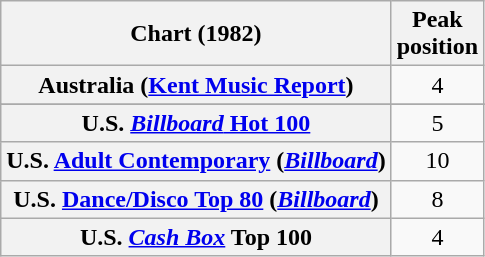<table class="wikitable sortable plainrowheaders" style="text-align:center">
<tr>
<th>Chart (1982)</th>
<th>Peak<br>position</th>
</tr>
<tr>
<th scope="row">Australia (<a href='#'>Kent Music Report</a>)</th>
<td>4</td>
</tr>
<tr>
</tr>
<tr>
</tr>
<tr>
</tr>
<tr>
<th scope="row">U.S. <a href='#'><em>Billboard</em> Hot 100</a></th>
<td>5</td>
</tr>
<tr>
<th scope="row">U.S. <a href='#'>Adult Contemporary</a> (<em><a href='#'>Billboard</a></em>)</th>
<td>10</td>
</tr>
<tr>
<th scope="row">U.S. <a href='#'>Dance/Disco Top 80</a> (<em><a href='#'>Billboard</a></em>)</th>
<td>8</td>
</tr>
<tr>
<th scope="row">U.S. <em><a href='#'>Cash Box</a></em> Top 100</th>
<td>4</td>
</tr>
</table>
